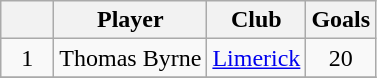<table class="wikitable" border="1">
<tr>
<th width="28"></th>
<th>Player</th>
<th>Club</th>
<th>Goals</th>
</tr>
<tr>
<td align="center">1</td>
<td>Thomas Byrne</td>
<td><a href='#'>Limerick</a></td>
<td align="center">20</td>
</tr>
<tr>
</tr>
</table>
